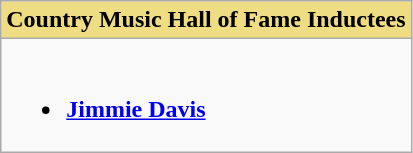<table class="wikitable">
<tr>
<th style="background:#EEDD82; width=50%">Country Music Hall of Fame Inductees</th>
</tr>
<tr>
<td valign="top"><br><ul><li><strong><a href='#'>Jimmie Davis</a></strong></li></ul></td>
</tr>
</table>
